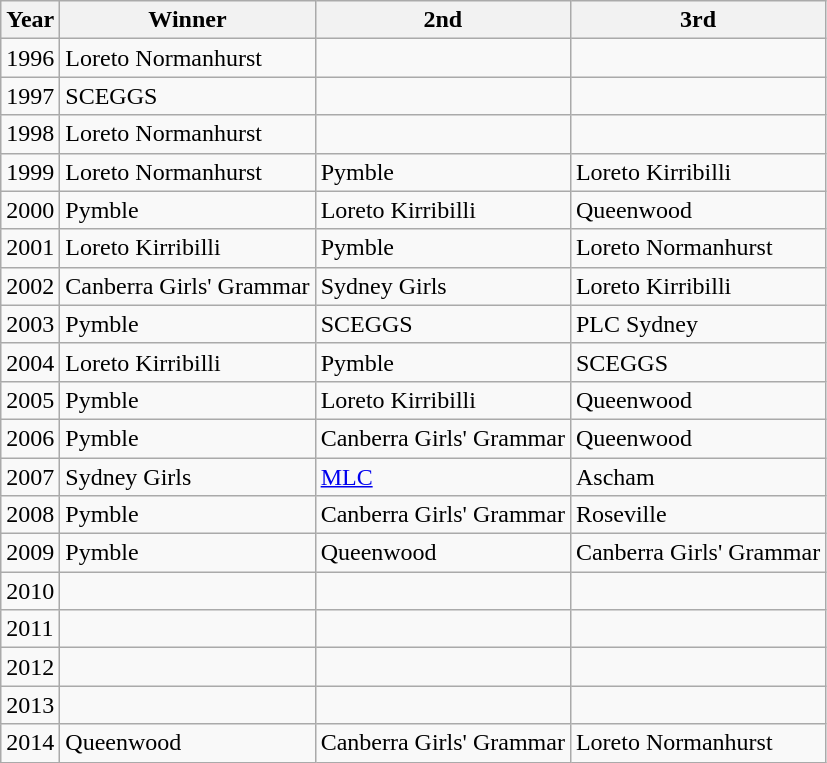<table class="wikitable">
<tr>
<th>Year</th>
<th>Winner</th>
<th>2nd</th>
<th>3rd</th>
</tr>
<tr>
<td>1996</td>
<td>Loreto Normanhurst</td>
<td></td>
<td></td>
</tr>
<tr>
<td>1997</td>
<td>SCEGGS</td>
<td></td>
<td></td>
</tr>
<tr>
<td>1998</td>
<td>Loreto Normanhurst</td>
<td></td>
<td></td>
</tr>
<tr>
<td>1999</td>
<td>Loreto Normanhurst</td>
<td>Pymble</td>
<td>Loreto Kirribilli</td>
</tr>
<tr>
<td>2000</td>
<td>Pymble</td>
<td>Loreto Kirribilli</td>
<td>Queenwood</td>
</tr>
<tr>
<td>2001</td>
<td>Loreto Kirribilli</td>
<td>Pymble</td>
<td>Loreto Normanhurst</td>
</tr>
<tr>
<td>2002</td>
<td>Canberra Girls' Grammar</td>
<td>Sydney Girls</td>
<td>Loreto Kirribilli</td>
</tr>
<tr>
<td>2003</td>
<td>Pymble</td>
<td>SCEGGS</td>
<td>PLC Sydney</td>
</tr>
<tr>
<td>2004</td>
<td>Loreto Kirribilli</td>
<td>Pymble</td>
<td>SCEGGS</td>
</tr>
<tr>
<td>2005</td>
<td>Pymble</td>
<td>Loreto Kirribilli</td>
<td>Queenwood</td>
</tr>
<tr>
<td>2006</td>
<td>Pymble</td>
<td>Canberra Girls' Grammar</td>
<td>Queenwood</td>
</tr>
<tr>
<td>2007</td>
<td>Sydney Girls</td>
<td><a href='#'>MLC</a></td>
<td>Ascham</td>
</tr>
<tr>
<td>2008</td>
<td>Pymble</td>
<td>Canberra Girls' Grammar</td>
<td>Roseville</td>
</tr>
<tr>
<td>2009</td>
<td>Pymble</td>
<td>Queenwood</td>
<td>Canberra Girls' Grammar</td>
</tr>
<tr>
<td>2010</td>
<td></td>
<td></td>
<td></td>
</tr>
<tr>
<td>2011</td>
<td></td>
<td></td>
<td></td>
</tr>
<tr>
<td>2012</td>
<td></td>
<td></td>
<td></td>
</tr>
<tr>
<td>2013</td>
<td></td>
<td></td>
<td></td>
</tr>
<tr>
<td>2014</td>
<td>Queenwood</td>
<td>Canberra Girls' Grammar</td>
<td>Loreto Normanhurst</td>
</tr>
</table>
